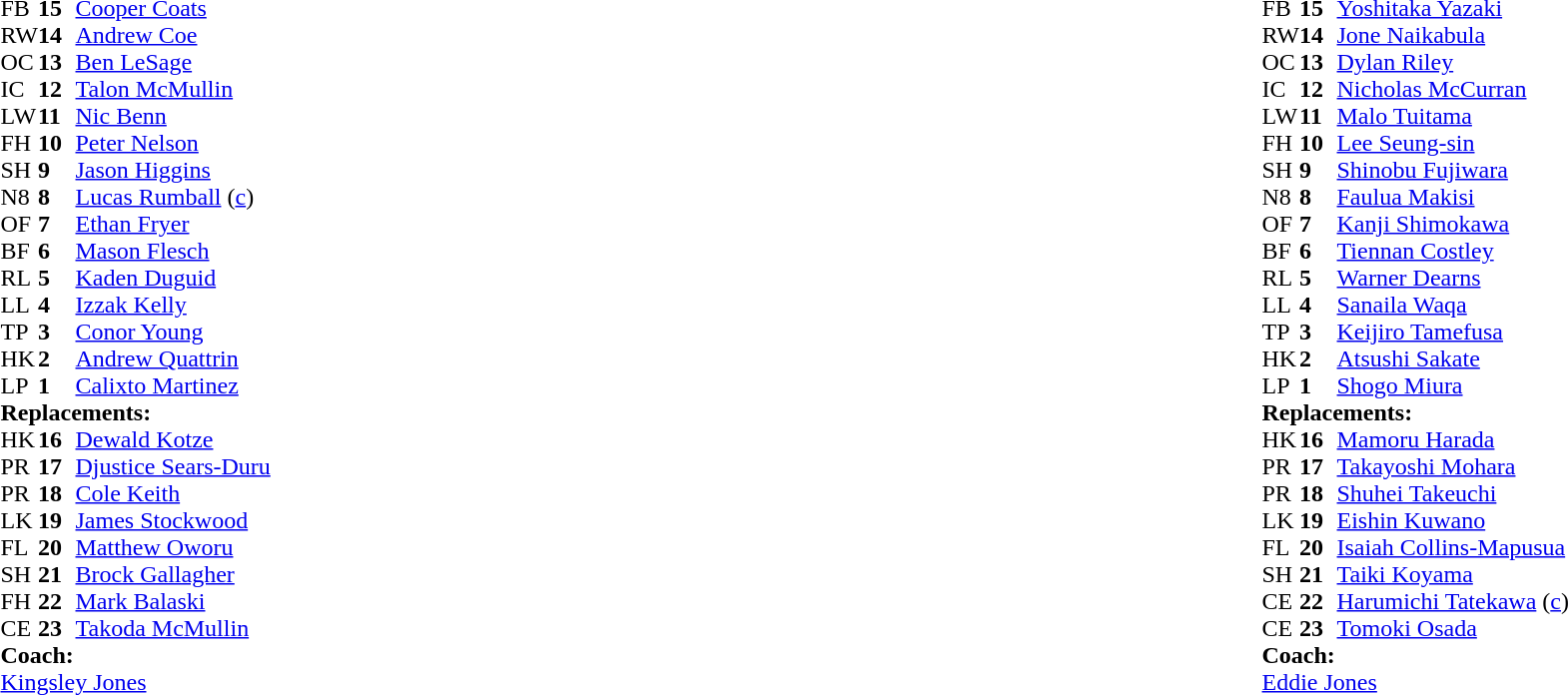<table style="width:100%">
<tr>
<td style="vertical-align:top;width:50%"><br><table cellspacing="0" cellpadding="0">
<tr>
<th width="25"></th>
<th width="25"></th>
</tr>
<tr>
<td>FB</td>
<td><strong>15</strong></td>
<td><a href='#'>Cooper Coats</a></td>
<td></td>
<td></td>
</tr>
<tr>
<td>RW</td>
<td><strong>14</strong></td>
<td><a href='#'>Andrew Coe</a></td>
<td></td>
<td></td>
</tr>
<tr>
<td>OC</td>
<td><strong>13</strong></td>
<td><a href='#'>Ben LeSage</a></td>
</tr>
<tr>
<td>IC</td>
<td><strong>12</strong></td>
<td><a href='#'>Talon McMullin</a></td>
<td></td>
<td></td>
</tr>
<tr>
<td>LW</td>
<td><strong>11</strong></td>
<td><a href='#'>Nic Benn</a></td>
</tr>
<tr>
<td>FH</td>
<td><strong>10</strong></td>
<td><a href='#'>Peter Nelson</a></td>
</tr>
<tr>
<td>SH</td>
<td><strong>9</strong></td>
<td><a href='#'>Jason Higgins</a></td>
</tr>
<tr>
<td>N8</td>
<td><strong>8</strong></td>
<td><a href='#'>Lucas Rumball</a> (<a href='#'>c</a>)</td>
</tr>
<tr>
<td>OF</td>
<td><strong>7</strong></td>
<td><a href='#'>Ethan Fryer</a></td>
<td></td>
<td></td>
</tr>
<tr>
<td>BF</td>
<td><strong>6</strong></td>
<td><a href='#'>Mason Flesch</a></td>
</tr>
<tr>
<td>RL</td>
<td><strong>5</strong></td>
<td><a href='#'>Kaden Duguid</a></td>
</tr>
<tr>
<td>LL</td>
<td><strong>4</strong></td>
<td><a href='#'>Izzak Kelly</a></td>
<td></td>
<td></td>
</tr>
<tr>
<td>TP</td>
<td><strong>3</strong></td>
<td><a href='#'>Conor Young</a></td>
<td></td>
<td></td>
</tr>
<tr>
<td>HK</td>
<td><strong>2</strong></td>
<td><a href='#'>Andrew Quattrin</a></td>
<td></td>
<td></td>
</tr>
<tr>
<td>LP</td>
<td><strong>1</strong></td>
<td><a href='#'>Calixto Martinez</a></td>
<td></td>
<td></td>
</tr>
<tr>
<td colspan=3><strong>Replacements:</strong></td>
</tr>
<tr>
<td>HK</td>
<td><strong>16</strong></td>
<td><a href='#'>Dewald Kotze</a></td>
<td></td>
<td></td>
</tr>
<tr>
<td>PR</td>
<td><strong>17</strong></td>
<td><a href='#'>Djustice Sears-Duru</a></td>
<td></td>
<td></td>
</tr>
<tr>
<td>PR</td>
<td><strong>18</strong></td>
<td><a href='#'>Cole Keith</a></td>
<td></td>
<td></td>
</tr>
<tr>
<td>LK</td>
<td><strong>19</strong></td>
<td><a href='#'>James Stockwood</a></td>
<td></td>
<td></td>
</tr>
<tr>
<td>FL</td>
<td><strong>20</strong></td>
<td><a href='#'>Matthew Oworu</a></td>
<td></td>
<td></td>
</tr>
<tr>
<td>SH</td>
<td><strong>21</strong></td>
<td><a href='#'>Brock Gallagher</a></td>
<td></td>
<td></td>
</tr>
<tr>
<td>FH</td>
<td><strong>22</strong></td>
<td><a href='#'>Mark Balaski</a></td>
<td></td>
<td></td>
</tr>
<tr>
<td>CE</td>
<td><strong>23</strong></td>
<td><a href='#'>Takoda McMullin</a></td>
<td></td>
<td></td>
</tr>
<tr>
<td colspan=3><strong>Coach:</strong></td>
</tr>
<tr>
<td colspan="4"> <a href='#'>Kingsley Jones</a></td>
</tr>
<tr>
</tr>
</table>
</td>
<td style="vertical-align:top;width:50%"><br><table cellspacing="0" cellpadding="0" align="center">
<tr>
<th width="25"></th>
<th width="25"></th>
</tr>
<tr>
<td>FB</td>
<td><strong>15</strong></td>
<td><a href='#'>Yoshitaka Yazaki</a></td>
</tr>
<tr>
<td>RW</td>
<td><strong>14</strong></td>
<td><a href='#'>Jone Naikabula</a></td>
</tr>
<tr>
<td>OC</td>
<td><strong>13</strong></td>
<td><a href='#'>Dylan Riley</a></td>
</tr>
<tr>
<td>IC</td>
<td><strong>12</strong></td>
<td><a href='#'>Nicholas McCurran</a></td>
</tr>
<tr>
<td>LW</td>
<td><strong>11</strong></td>
<td><a href='#'>Malo Tuitama</a></td>
<td></td>
<td></td>
</tr>
<tr>
<td>FH</td>
<td><strong>10</strong></td>
<td><a href='#'>Lee Seung-sin</a></td>
<td></td>
<td></td>
</tr>
<tr>
<td>SH</td>
<td><strong>9</strong></td>
<td><a href='#'>Shinobu Fujiwara</a></td>
<td></td>
<td></td>
</tr>
<tr>
<td>N8</td>
<td><strong>8</strong></td>
<td><a href='#'>Faulua Makisi</a></td>
<td></td>
<td></td>
</tr>
<tr>
<td>OF</td>
<td><strong>7</strong></td>
<td><a href='#'>Kanji Shimokawa</a></td>
</tr>
<tr>
<td>BF</td>
<td><strong>6</strong></td>
<td><a href='#'>Tiennan Costley</a></td>
</tr>
<tr>
<td>RL</td>
<td><strong>5</strong></td>
<td><a href='#'>Warner Dearns</a></td>
</tr>
<tr>
<td>LL</td>
<td><strong>4</strong></td>
<td><a href='#'>Sanaila Waqa</a></td>
<td></td>
<td></td>
</tr>
<tr>
<td>TP</td>
<td><strong>3</strong></td>
<td><a href='#'>Keijiro Tamefusa</a></td>
<td></td>
<td></td>
</tr>
<tr>
<td>HK</td>
<td><strong>2</strong></td>
<td><a href='#'>Atsushi Sakate</a></td>
<td></td>
<td></td>
</tr>
<tr>
<td>LP</td>
<td><strong>1</strong></td>
<td><a href='#'>Shogo Miura</a></td>
<td></td>
<td></td>
</tr>
<tr>
<td colspan="3"><strong>Replacements:</strong></td>
</tr>
<tr>
<td>HK</td>
<td><strong>16</strong></td>
<td><a href='#'>Mamoru Harada</a></td>
<td></td>
<td></td>
</tr>
<tr>
<td>PR</td>
<td><strong>17</strong></td>
<td><a href='#'>Takayoshi Mohara</a></td>
<td></td>
<td></td>
</tr>
<tr>
<td>PR</td>
<td><strong>18</strong></td>
<td><a href='#'>Shuhei Takeuchi</a></td>
<td></td>
<td></td>
</tr>
<tr>
<td>LK</td>
<td><strong>19</strong></td>
<td><a href='#'>Eishin Kuwano</a></td>
<td></td>
<td></td>
</tr>
<tr>
<td>FL</td>
<td><strong>20</strong></td>
<td><a href='#'>Isaiah Collins-Mapusua</a></td>
<td></td>
<td></td>
</tr>
<tr>
<td>SH</td>
<td><strong>21</strong></td>
<td><a href='#'>Taiki Koyama</a></td>
<td></td>
<td></td>
</tr>
<tr>
<td>CE</td>
<td><strong>22</strong></td>
<td><a href='#'>Harumichi Tatekawa</a> (<a href='#'>c</a>)</td>
<td></td>
<td></td>
</tr>
<tr>
<td>CE</td>
<td><strong>23</strong></td>
<td><a href='#'>Tomoki Osada</a></td>
<td></td>
<td></td>
</tr>
<tr>
<td colspan=3><strong>Coach:</strong></td>
</tr>
<tr>
<td colspan="4"> <a href='#'>Eddie Jones</a></td>
</tr>
</table>
</td>
</tr>
</table>
